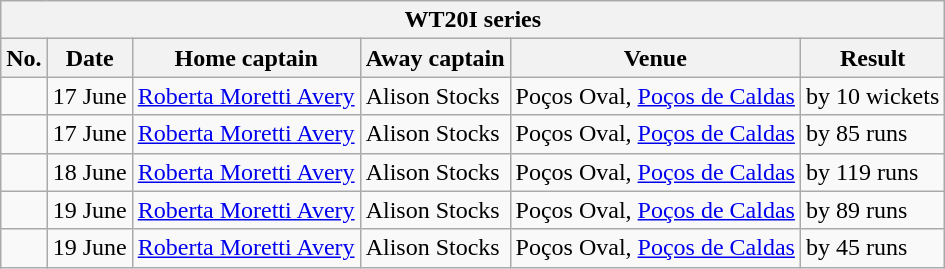<table class="wikitable">
<tr>
<th colspan="6">WT20I series</th>
</tr>
<tr>
<th>No.</th>
<th>Date</th>
<th>Home captain</th>
<th>Away captain</th>
<th>Venue</th>
<th>Result</th>
</tr>
<tr>
<td></td>
<td>17 June</td>
<td><a href='#'>Roberta Moretti Avery</a></td>
<td>Alison Stocks</td>
<td>Poços Oval, <a href='#'>Poços de Caldas</a></td>
<td> by 10 wickets</td>
</tr>
<tr>
<td></td>
<td>17 June</td>
<td><a href='#'>Roberta Moretti Avery</a></td>
<td>Alison Stocks</td>
<td>Poços Oval, <a href='#'>Poços de Caldas</a></td>
<td> by 85 runs</td>
</tr>
<tr>
<td></td>
<td>18 June</td>
<td><a href='#'>Roberta Moretti Avery</a></td>
<td>Alison Stocks</td>
<td>Poços Oval, <a href='#'>Poços de Caldas</a></td>
<td> by 119 runs</td>
</tr>
<tr>
<td></td>
<td>19 June</td>
<td><a href='#'>Roberta Moretti Avery</a></td>
<td>Alison Stocks</td>
<td>Poços Oval, <a href='#'>Poços de Caldas</a></td>
<td> by 89 runs</td>
</tr>
<tr>
<td></td>
<td>19 June</td>
<td><a href='#'>Roberta Moretti Avery</a></td>
<td>Alison Stocks</td>
<td>Poços Oval, <a href='#'>Poços de Caldas</a></td>
<td> by 45 runs</td>
</tr>
</table>
